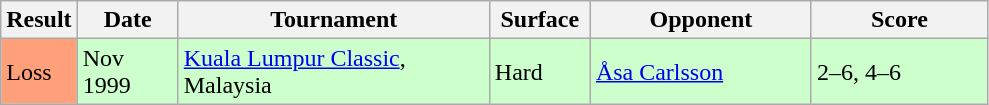<table class="wikitable">
<tr>
<th width=40>Result</th>
<th width=60>Date</th>
<th width=200>Tournament</th>
<th width=60>Surface</th>
<th width=140>Opponent</th>
<th width=110>Score</th>
</tr>
<tr bgcolor="#ccffcc">
<td style="background:#ffa07a;">Loss</td>
<td>Nov 1999</td>
<td><a href='#'>Kuala Lumpur Classic</a>, Malaysia</td>
<td>Hard</td>
<td> <a href='#'>Åsa Carlsson</a></td>
<td>2–6, 4–6</td>
</tr>
</table>
